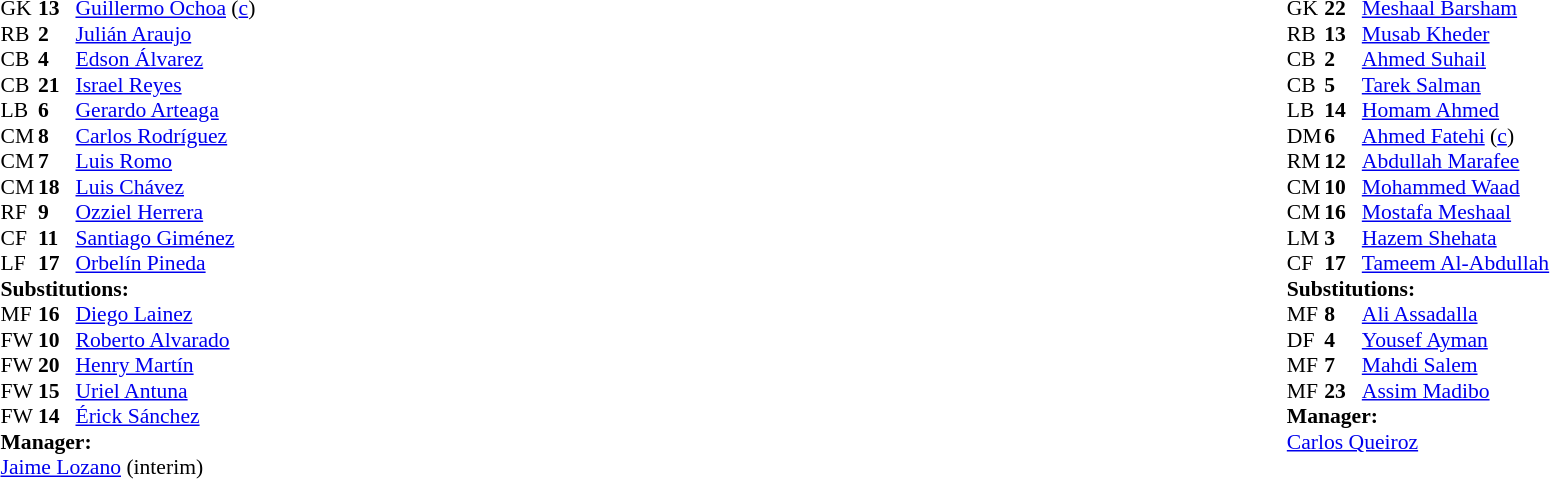<table width="100%">
<tr>
<td valign="top" width="40%"><br><table style="font-size:90%" cellspacing="0" cellpadding="0">
<tr>
<th width=25></th>
<th width=25></th>
</tr>
<tr>
<td>GK</td>
<td><strong>13</strong></td>
<td><a href='#'>Guillermo Ochoa</a> (<a href='#'>c</a>)</td>
</tr>
<tr>
<td>RB</td>
<td><strong>2</strong></td>
<td><a href='#'>Julián Araujo</a></td>
<td></td>
<td></td>
</tr>
<tr>
<td>CB</td>
<td><strong>4</strong></td>
<td><a href='#'>Edson Álvarez</a></td>
</tr>
<tr>
<td>CB</td>
<td><strong>21</strong></td>
<td><a href='#'>Israel Reyes</a></td>
</tr>
<tr>
<td>LB</td>
<td><strong>6</strong></td>
<td><a href='#'>Gerardo Arteaga</a></td>
<td></td>
</tr>
<tr>
<td>CM</td>
<td><strong>8</strong></td>
<td><a href='#'>Carlos Rodríguez</a></td>
<td></td>
<td></td>
</tr>
<tr>
<td>CM</td>
<td><strong>7</strong></td>
<td><a href='#'>Luis Romo</a></td>
<td></td>
<td></td>
</tr>
<tr>
<td>CM</td>
<td><strong>18</strong></td>
<td><a href='#'>Luis Chávez</a></td>
</tr>
<tr>
<td>RF</td>
<td><strong>9</strong></td>
<td><a href='#'>Ozziel Herrera</a></td>
<td></td>
<td></td>
</tr>
<tr>
<td>CF</td>
<td><strong>11</strong></td>
<td><a href='#'>Santiago Giménez</a></td>
<td></td>
</tr>
<tr>
<td>LF</td>
<td><strong>17</strong></td>
<td><a href='#'>Orbelín Pineda</a></td>
<td></td>
<td></td>
</tr>
<tr>
<td colspan=3><strong>Substitutions:</strong></td>
</tr>
<tr>
<td>MF</td>
<td><strong>16</strong></td>
<td><a href='#'>Diego Lainez</a></td>
<td></td>
<td></td>
</tr>
<tr>
<td>FW</td>
<td><strong>10</strong></td>
<td><a href='#'>Roberto Alvarado</a></td>
<td></td>
<td></td>
</tr>
<tr>
<td>FW</td>
<td><strong>20</strong></td>
<td><a href='#'>Henry Martín</a></td>
<td></td>
<td></td>
</tr>
<tr>
<td>FW</td>
<td><strong>15</strong></td>
<td><a href='#'>Uriel Antuna</a></td>
<td></td>
<td></td>
</tr>
<tr>
<td>FW</td>
<td><strong>14</strong></td>
<td><a href='#'>Érick Sánchez</a></td>
<td></td>
<td></td>
</tr>
<tr>
<td colspan=3><strong>Manager:</strong></td>
</tr>
<tr>
<td colspan=3><a href='#'>Jaime Lozano</a> (interim)</td>
</tr>
</table>
</td>
<td valign="top"></td>
<td valign="top" width="50%"><br><table style="font-size:90%; margin:auto" cellspacing="0" cellpadding="0">
<tr>
<th width=25></th>
<th width=25></th>
</tr>
<tr>
<td>GK</td>
<td><strong>22</strong></td>
<td><a href='#'>Meshaal Barsham</a></td>
</tr>
<tr>
<td>RB</td>
<td><strong>13</strong></td>
<td><a href='#'>Musab Kheder</a></td>
</tr>
<tr>
<td>CB</td>
<td><strong>2</strong></td>
<td><a href='#'>Ahmed Suhail</a></td>
</tr>
<tr>
<td>CB</td>
<td><strong>5</strong></td>
<td><a href='#'>Tarek Salman</a></td>
<td></td>
</tr>
<tr>
<td>LB</td>
<td><strong>14</strong></td>
<td><a href='#'>Homam Ahmed</a></td>
</tr>
<tr>
<td>DM</td>
<td><strong>6</strong></td>
<td><a href='#'>Ahmed Fatehi</a> (<a href='#'>c</a>)</td>
</tr>
<tr>
<td>RM</td>
<td><strong>12</strong></td>
<td><a href='#'>Abdullah Marafee</a></td>
<td></td>
<td></td>
</tr>
<tr>
<td>CM</td>
<td><strong>10</strong></td>
<td><a href='#'>Mohammed Waad</a></td>
<td></td>
<td></td>
</tr>
<tr>
<td>CM</td>
<td><strong>16</strong></td>
<td><a href='#'>Mostafa Meshaal</a></td>
<td></td>
</tr>
<tr>
<td>LM</td>
<td><strong>3</strong></td>
<td><a href='#'>Hazem Shehata</a></td>
<td></td>
<td></td>
</tr>
<tr>
<td>CF</td>
<td><strong>17</strong></td>
<td><a href='#'>Tameem Al-Abdullah</a></td>
<td></td>
<td></td>
</tr>
<tr>
<td colspan=3><strong>Substitutions:</strong></td>
</tr>
<tr>
<td>MF</td>
<td><strong>8</strong></td>
<td><a href='#'>Ali Assadalla</a></td>
<td></td>
<td></td>
</tr>
<tr>
<td>DF</td>
<td><strong>4</strong></td>
<td><a href='#'>Yousef Ayman</a></td>
<td></td>
<td></td>
</tr>
<tr>
<td>MF</td>
<td><strong>7</strong></td>
<td><a href='#'>Mahdi Salem</a></td>
<td></td>
<td></td>
</tr>
<tr>
<td>MF</td>
<td><strong>23</strong></td>
<td><a href='#'>Assim Madibo</a></td>
<td></td>
<td></td>
</tr>
<tr>
<td colspan=3><strong>Manager:</strong></td>
</tr>
<tr>
<td colspan=3> <a href='#'>Carlos Queiroz</a></td>
</tr>
</table>
</td>
</tr>
</table>
